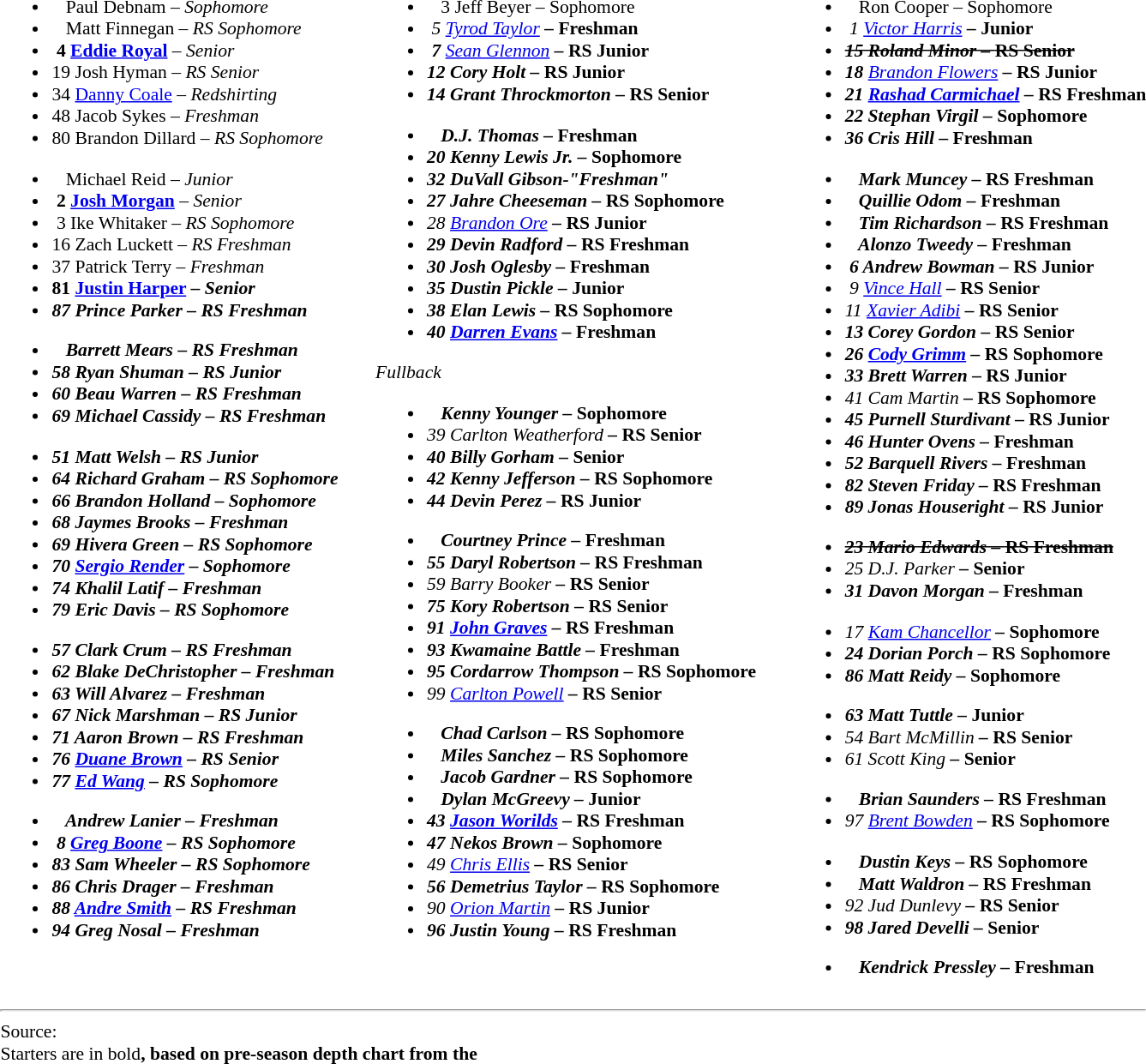<table class="toccolours" style="border-collapse:collapse; font-size:90%;">
<tr>
<td></td>
</tr>
<tr>
<td valign="top"><br><ul><li>    Paul Debnam – <em>Sophomore</em></li><li>    Matt Finnegan – <em>RS Sophomore</em></li><li> <strong>4  <a href='#'>Eddie Royal</a></strong> – <em>Senior</em></li><li>19  Josh Hyman – <em>RS Senior</em></li><li>34  <a href='#'>Danny Coale</a> – <em>Redshirting</em></li><li>48  Jacob Sykes – <em>Freshman</em></li><li>80  Brandon Dillard – <em>RS Sophomore</em></li></ul><ul><li>    Michael Reid – <em>Junior</em></li><li> <strong>2  <a href='#'>Josh Morgan</a></strong> – <em>Senior</em></li><li> 3  Ike Whitaker – <em>RS Sophomore</em></li><li>16  Zach Luckett – <em>RS Freshman</em></li><li>37  Patrick Terry – <em>Freshman</em></li><li><strong>81  <a href='#'>Justin Harper</a> – <em>Senior<strong><em></li><li>87  Prince Parker – </em>RS Freshman<em></li></ul><ul><li>    Barrett Mears – </em>RS Freshman<em></li><li></strong>58  Ryan Shuman<strong> – </em>RS Junior<em></li><li>60  Beau Warren – </em>RS Freshman<em></li><li>69  Michael Cassidy – </em>RS Freshman<em></li></ul><ul><li>51  Matt Welsh – </em>RS Junior<em></li><li></strong>64  Richard Graham<strong> – </em>RS Sophomore<em></li><li>66  Brandon Holland – </em>Sophomore<em></li><li>68  Jaymes Brooks – </em>Freshman<em></li><li>69  Hivera Green – </em>RS Sophomore<em></li><li></strong>70  <a href='#'>Sergio Render</a><strong> – </em>Sophomore<em></li><li>74  Khalil Latif – </em>Freshman<em></li><li>79  Eric Davis – </em>RS Sophomore<em></li></ul><ul><li>57  Clark Crum – </em>RS Freshman<em></li><li>62  Blake DeChristopher – </em>Freshman<em></li><li>63  Will Alvarez – </em>Freshman<em></li><li></strong>67  Nick Marshman<strong> – </em>RS Junior<em></li><li>71  Aaron Brown – </em>RS Freshman<em></li><li></strong>76  <a href='#'>Duane Brown</a><strong> – </em>RS Senior<em></li><li>77  <a href='#'>Ed Wang</a> – </em>RS Sophomore<em></li></ul><ul><li>   Andrew Lanier – </em>Freshman<em></li><li> 8 <a href='#'>Greg Boone</a> – </em>RS Sophomore<em></li><li></strong>83  Sam Wheeler<strong> – </em>RS Sophomore<em></li><li>86  Chris Drager – </em>Freshman<em></li><li>88  <a href='#'>Andre Smith</a> – </em>RS Freshman<em></li><li>94  Greg Nosal – </em>Freshman<em></li></ul></td>
<td width="25"> </td>
<td valign="top"><br><ul><li>   3 Jeff Beyer – </em>Sophomore<em></li><li> </strong>5 <a href='#'>Tyrod Taylor</a><strong> – </em>Freshman<em></li><li> 7  </strong><a href='#'>Sean Glennon</a><strong> – </em>RS Junior<em></li><li>12  Cory Holt – </em>RS Junior<em></li><li>14  Grant Throckmorton – </em>RS Senior<em></li></ul><ul><li>    D.J. Thomas – </em>Freshman<em></li><li>20  Kenny Lewis Jr. – </em>Sophomore<em></li><li>32 DuVall Gibson-"Freshman"</li><li>27  Jahre Cheeseman – </em>RS Sophomore<em></li><li></strong>28  <a href='#'>Brandon Ore</a><strong> – </em>RS Junior<em></li><li>29  Devin Radford – </em>RS Freshman<em></li><li>30  Josh Oglesby – </em>Freshman<em></li><li>35  Dustin Pickle – </em>Junior<em></li><li>38  Elan Lewis – </em>RS Sophomore<em></li><li>40  <a href='#'>Darren Evans</a> – </em>Freshman<em></li></ul></strong>Fullback<strong><ul><li>    Kenny Younger – </em>Sophomore<em></li><li></strong>39  Carlton Weatherford<strong> – </em>RS Senior<em></li><li>40  Billy Gorham – </em>Senior<em></li><li>42  Kenny Jefferson – </em>RS Sophomore<em></li><li>44  Devin Perez – </em>RS Junior<em></li></ul><ul><li>    Courtney Prince – </em>Freshman<em></li><li>55  Daryl Robertson – </em>RS Freshman<em></li><li></strong>59  Barry Booker<strong> – </em>RS Senior<em></li><li>75  Kory Robertson – </em>RS Senior<em></li><li>91  <a href='#'>John Graves</a> – </em>RS Freshman<em></li><li>93  Kwamaine Battle – </em>Freshman<em></li><li>95  Cordarrow Thompson – </em>RS Sophomore<em></li><li></strong>99  <a href='#'>Carlton Powell</a><strong> – </em>RS Senior<em></li></ul><ul><li>    Chad Carlson – </em>RS Sophomore<em></li><li>    Miles Sanchez – </em>RS Sophomore<em></li><li>    Jacob Gardner – </em>RS Sophomore<em></li><li>    Dylan McGreevy – </em>Junior<em></li><li>43  <a href='#'>Jason Worilds</a> – </em>RS Freshman<em></li><li>47  Nekos Brown – </em>Sophomore<em></li><li></strong>49  <a href='#'>Chris Ellis</a><strong> – </em>RS Senior<em></li><li>56  Demetrius Taylor – </em>RS Sophomore<em></li><li></strong>90  <a href='#'>Orion Martin</a><strong> – </em>RS Junior<em></li><li>96  Justin Young – </em>RS Freshman<em></li></ul></td>
<td width="25"> </td>
<td valign="top"><br><ul><li>    Ron Cooper – </em>Sophomore<em></li><li> 1  </strong><a href='#'>Victor Harris</a><strong> – </em>Junior<em></li><li><s>15  Roland Minor – </em>RS Senior<em></s></li><li>18  </strong><a href='#'>Brandon Flowers</a><strong> – </em>RS Junior<em></li><li>21  <a href='#'>Rashad Carmichael</a> – </em>RS Freshman<em></li><li>22  Stephan Virgil – </em>Sophomore<em></li><li>36  Cris Hill – </em>Freshman<em></li></ul><ul><li>    Mark Muncey – </em>RS Freshman<em></li><li>   Quillie Odom – </em>Freshman<em></li><li>   Tim Richardson – </em>RS Freshman<em></li><li>   Alonzo Tweedy – </em>Freshman<em></li><li> 6  Andrew Bowman – </em>RS Junior<em></li><li> </strong>9  <a href='#'>Vince Hall</a><strong> – </em>RS Senior<em></li><li></strong>11  <a href='#'>Xavier Adibi</a><strong> – </em>RS Senior<em></li><li>13  Corey Gordon – </em>RS Senior<em></li><li>26  <a href='#'>Cody Grimm</a> – </em>RS Sophomore<em></li><li>33  Brett Warren – </em>RS Junior<em></li><li></strong>41  Cam Martin<strong> – </em>RS Sophomore<em></li><li>45  Purnell Sturdivant – </em>RS Junior<em></li><li>46  Hunter Ovens – </em>Freshman<em></li><li>52  Barquell Rivers – </em>Freshman<em></li><li>82  Steven Friday – </em>RS Freshman<em></li><li>89  Jonas Houseright – </em>RS Junior<em></li></ul><ul><li><s>23  Mario Edwards – </em>RS Freshman<em></s></li><li></strong>25  D.J. Parker<strong> – </em>Senior<em></li><li>31  Davon Morgan – </em>Freshman<em></li></ul><ul><li></strong>17  <a href='#'>Kam Chancellor</a><strong> – </em>Sophomore<em></li><li>24  Dorian Porch – </em>RS Sophomore<em></li><li>86  Matt Reidy – </em>Sophomore<em></li></ul><ul><li>63  Matt Tuttle – </em>Junior<em></li><li></strong>54  Bart McMillin<strong> – </em>RS Senior<em></li><li></strong>61  Scott King<strong> – </em>Senior<em></li></ul><ul><li>    Brian Saunders – </em>RS Freshman<em></li><li></strong>97  <a href='#'>Brent Bowden</a><strong> – </em>RS Sophomore<em></li></ul><ul><li>    Dustin Keys – </em>RS Sophomore<em></li><li>    Matt Waldron – </em>RS Freshman<em></li><li></strong>92  Jud Dunlevy<strong> – </em>RS Senior<em></li><li>98  Jared Develli – </em>Senior<em></li></ul><ul><li>    Kendrick Pressley – </em>Freshman<em></li></ul></td>
</tr>
<tr>
<td colspan="7"><hr>Source:  <br>Starters are in </strong>bold<strong>, based on pre-season depth chart from the </td>
</tr>
</table>
